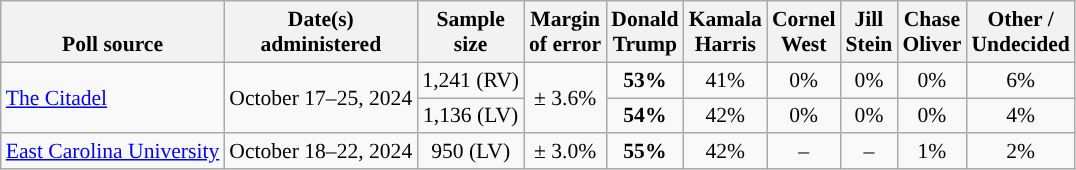<table class="wikitable sortable mw-datatable" style="font-size:90%;text-align:center;line-height:17px">
<tr valign=bottom>
<th>Poll source</th>
<th>Date(s)<br>administered</th>
<th>Sample<br>size</th>
<th>Margin<br>of error</th>
<th class="unsortable">Donald<br>Trump<br></th>
<th class="unsortable">Kamala<br>Harris<br></th>
<th class="unsortable">Cornel<br>West<br></th>
<th class="unsortable">Jill<br>Stein<br></th>
<th class="unsortable">Chase<br>Oliver<br></th>
<th class="unsortable">Other /<br>Undecided</th>
</tr>
<tr>
<td style="text-align:left;" rowspan="2"><a href='#'>The Citadel</a></td>
<td rowspan="2">October 17–25, 2024</td>
<td>1,241 (RV)</td>
<td rowspan="2">± 3.6%</td>
<td style="background-color:"><strong>53%</strong></td>
<td>41%</td>
<td>0%</td>
<td>0%</td>
<td>0%</td>
<td>6%</td>
</tr>
<tr>
<td>1,136 (LV)</td>
<td style="background-color:"><strong>54%</strong></td>
<td>42%</td>
<td>0%</td>
<td>0%</td>
<td>0%</td>
<td>4%</td>
</tr>
<tr>
<td style="text-align:left;"><a href='#'>East Carolina University</a></td>
<td data-sort-value="2024-10-22">October 18–22, 2024</td>
<td>950 (LV)</td>
<td>± 3.0%</td>
<td style="background-color:"><strong>55%</strong></td>
<td>42%</td>
<td>–</td>
<td>–</td>
<td>1%</td>
<td>2%</td>
</tr>
</table>
